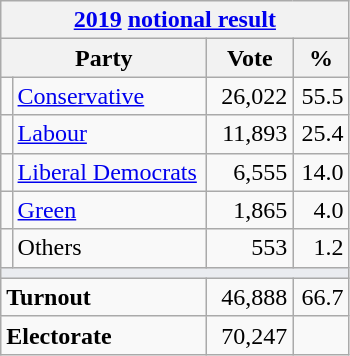<table class="wikitable">
<tr>
<th colspan="4"><a href='#'>2019</a> <a href='#'>notional result</a></th>
</tr>
<tr>
<th bgcolor="#DDDDFF" width="130px" colspan="2">Party</th>
<th bgcolor="#DDDDFF" width="50px">Vote</th>
<th bgcolor="#DDDDFF" width="30px">%</th>
</tr>
<tr>
<td></td>
<td><a href='#'>Conservative</a></td>
<td align=right>26,022</td>
<td align=right>55.5</td>
</tr>
<tr>
<td></td>
<td><a href='#'>Labour</a></td>
<td align=right>11,893</td>
<td align=right>25.4</td>
</tr>
<tr>
<td></td>
<td><a href='#'>Liberal Democrats</a></td>
<td align=right>6,555</td>
<td align=right>14.0</td>
</tr>
<tr>
<td></td>
<td><a href='#'>Green</a></td>
<td align=right>1,865</td>
<td align=right>4.0</td>
</tr>
<tr>
<td></td>
<td>Others</td>
<td align=right>553</td>
<td align=right>1.2</td>
</tr>
<tr>
<td colspan="4" bgcolor="#EAECF0"></td>
</tr>
<tr>
<td colspan="2"><strong>Turnout</strong></td>
<td align=right>46,888</td>
<td align=right>66.7</td>
</tr>
<tr>
<td colspan="2"><strong>Electorate</strong></td>
<td align=right>70,247</td>
</tr>
</table>
